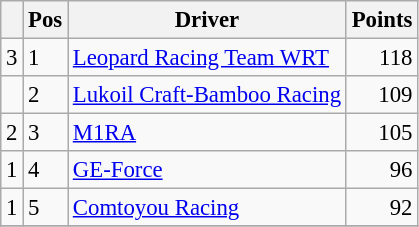<table class="wikitable" style="font-size: 95%;">
<tr>
<th></th>
<th>Pos</th>
<th>Driver</th>
<th>Points</th>
</tr>
<tr>
<td align="left"> 3</td>
<td>1</td>
<td> <a href='#'>Leopard Racing Team WRT</a></td>
<td align="right">118</td>
</tr>
<tr>
<td align="left"></td>
<td>2</td>
<td> <a href='#'>Lukoil Craft-Bamboo Racing</a></td>
<td align="right">109</td>
</tr>
<tr>
<td align="left"> 2</td>
<td>3</td>
<td> <a href='#'>M1RA</a></td>
<td align="right">105</td>
</tr>
<tr>
<td align="left"> 1</td>
<td>4</td>
<td> <a href='#'>GE-Force</a></td>
<td align="right">96</td>
</tr>
<tr>
<td align="left"> 1</td>
<td>5</td>
<td> <a href='#'>Comtoyou Racing</a></td>
<td align="right">92</td>
</tr>
<tr>
</tr>
</table>
